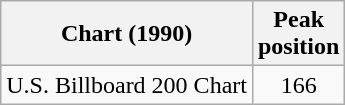<table class="wikitable sortable">
<tr>
<th>Chart (1990)</th>
<th>Peak<br>position</th>
</tr>
<tr>
<td align="left">U.S. Billboard 200 Chart</td>
<td style="text-align:center;">166</td>
</tr>
</table>
